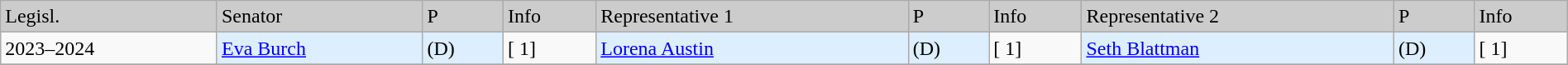<table class=wikitable width="100%" border="1">
<tr style="background-color:#cccccc;">
<td>Legisl.</td>
<td>Senator</td>
<td>P</td>
<td>Info</td>
<td>Representative 1</td>
<td>P</td>
<td>Info</td>
<td>Representative 2</td>
<td>P</td>
<td>Info</td>
</tr>
<tr>
<td>2023–2024</td>
<td style="background:#DDEEFF"><a href='#'>Eva Burch</a></td>
<td style="background:#DDEEFF">(D)</td>
<td>[ 1]</td>
<td style="background:#DDEEFF" "><a href='#'>Lorena Austin</a></td>
<td style="background:#DDEEFF">(D)</td>
<td>[ 1]</td>
<td style="background:#DDEEFF"><a href='#'>Seth Blattman</a></td>
<td style="background:#DDEEFF">(D)</td>
<td>[ 1]</td>
</tr>
<tr>
</tr>
</table>
